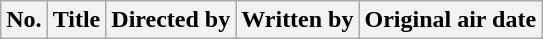<table class="wikitable plainrowheaders" style="background:#fff;">
<tr>
<th style="background:#;">No.</th>
<th style="background:#;">Title</th>
<th style="background:#;">Directed by</th>
<th style="background:#;">Written by</th>
<th style="background:#;">Original air date<br>





















</th>
</tr>
</table>
